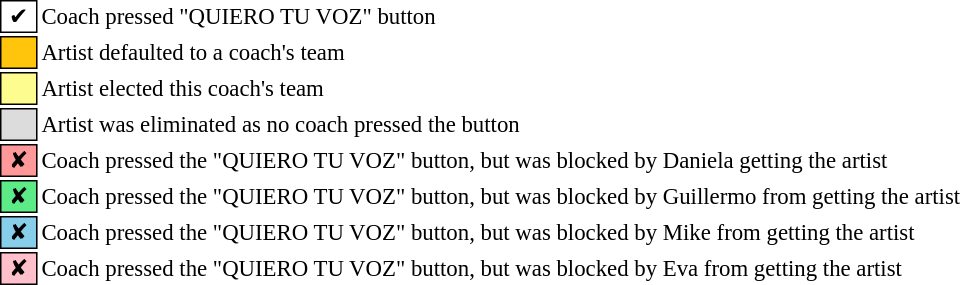<table class="toccolours" style="font-size: 95%; white-space: nowrap">
<tr>
<td style="background:white; border:1px solid black"> ✔ </td>
<td>Coach pressed "QUIERO TU VOZ" button</td>
</tr>
<tr>
<td style="background:#ffc40c; border:1px solid black">    </td>
<td>Artist defaulted to a coach's team</td>
</tr>
<tr>
<td style="background:#fdfc8f; border:1px solid black">    </td>
<td>Artist elected this coach's team</td>
</tr>
<tr>
<td style="background:#dcdcdc; border:1px solid black">    </td>
<td>Artist was eliminated as no coach pressed the button</td>
</tr>
<tr>
<td style="background:#ff9999; border:1px solid black"> ✘ </td>
<td>Coach pressed the "QUIERO TU VOZ" button, but was blocked by Daniela getting the artist</td>
</tr>
<tr>
<td style="background:#5deb87; border:1px solid black"> ✘ </td>
<td>Coach pressed the "QUIERO TU VOZ" button, but was blocked by Guillermo from getting the artist</td>
</tr>
<tr>
<td style="background:#87ceeb; border:1px solid black"> ✘ </td>
<td>Coach pressed the "QUIERO TU VOZ" button, but was blocked by Mike from getting the artist</td>
</tr>
<tr>
<td style="background:pink; border:1px solid black"> ✘ </td>
<td>Coach pressed the "QUIERO TU VOZ" button, but was blocked by Eva from getting the artist</td>
</tr>
</table>
